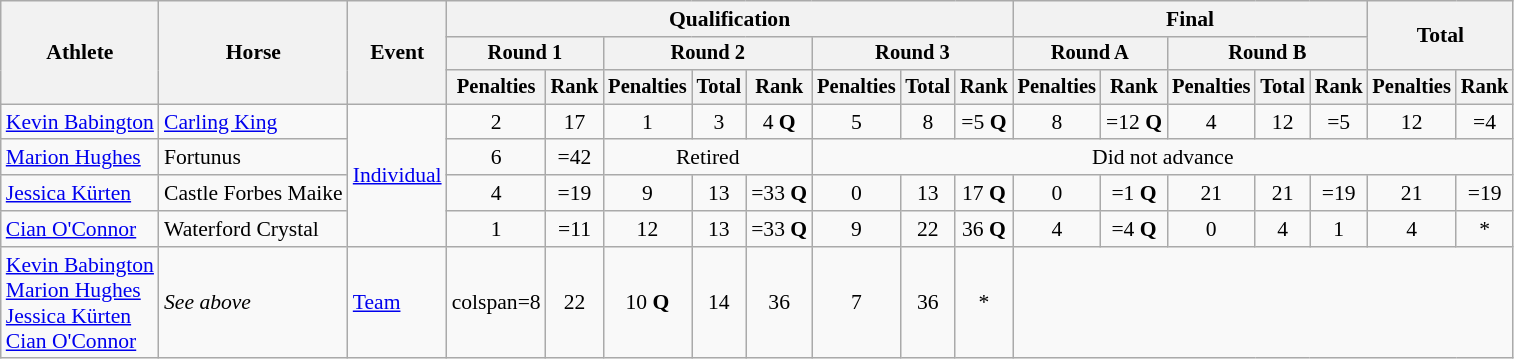<table class="wikitable" style="font-size:90%">
<tr>
<th rowspan="3">Athlete</th>
<th rowspan="3">Horse</th>
<th rowspan="3">Event</th>
<th colspan="8">Qualification</th>
<th colspan="5">Final</th>
<th rowspan=2 colspan="2">Total</th>
</tr>
<tr style="font-size:95%">
<th colspan="2">Round 1</th>
<th colspan="3">Round 2</th>
<th colspan="3">Round 3</th>
<th colspan="2">Round A</th>
<th colspan="3">Round B</th>
</tr>
<tr style="font-size:95%">
<th>Penalties</th>
<th>Rank</th>
<th>Penalties</th>
<th>Total</th>
<th>Rank</th>
<th>Penalties</th>
<th>Total</th>
<th>Rank</th>
<th>Penalties</th>
<th>Rank</th>
<th>Penalties</th>
<th>Total</th>
<th>Rank</th>
<th>Penalties</th>
<th>Rank</th>
</tr>
<tr align=center>
<td align=left><a href='#'>Kevin Babington</a></td>
<td align=left><a href='#'>Carling King</a></td>
<td align=left rowspan=4><a href='#'>Individual</a></td>
<td>2</td>
<td>17</td>
<td>1</td>
<td>3</td>
<td>4 <strong>Q</strong></td>
<td>5</td>
<td>8</td>
<td>=5 <strong>Q</strong></td>
<td>8</td>
<td>=12 <strong>Q</strong></td>
<td>4</td>
<td>12</td>
<td>=5</td>
<td>12</td>
<td>=4</td>
</tr>
<tr align=center>
<td align=left><a href='#'>Marion Hughes</a></td>
<td align=left>Fortunus</td>
<td>6</td>
<td>=42</td>
<td colspan=3>Retired</td>
<td colspan=10>Did not advance</td>
</tr>
<tr align=center>
<td align=left><a href='#'>Jessica Kürten</a></td>
<td align=left>Castle Forbes Maike</td>
<td>4</td>
<td>=19</td>
<td>9</td>
<td>13</td>
<td>=33 <strong>Q</strong></td>
<td>0</td>
<td>13</td>
<td>17 <strong>Q</strong></td>
<td>0</td>
<td>=1 <strong>Q</strong></td>
<td>21</td>
<td>21</td>
<td>=19</td>
<td>21</td>
<td>=19</td>
</tr>
<tr align=center>
<td align=left><a href='#'>Cian O'Connor</a></td>
<td align=left>Waterford Crystal</td>
<td>1</td>
<td>=11</td>
<td>12</td>
<td>13</td>
<td>=33 <strong>Q</strong></td>
<td>9</td>
<td>22</td>
<td>36 <strong>Q</strong></td>
<td>4</td>
<td>=4 <strong>Q</strong></td>
<td>0</td>
<td>4</td>
<td>1</td>
<td>4</td>
<td>*</td>
</tr>
<tr align=center>
<td align=left><a href='#'>Kevin Babington</a><br><a href='#'>Marion Hughes</a><br><a href='#'>Jessica Kürten</a><br><a href='#'>Cian O'Connor</a></td>
<td align=left><em>See above</em></td>
<td align=left><a href='#'>Team</a></td>
<td>colspan=8 </td>
<td>22</td>
<td>10 <strong>Q</strong></td>
<td>14</td>
<td>36</td>
<td>7</td>
<td>36</td>
<td>*</td>
</tr>
</table>
